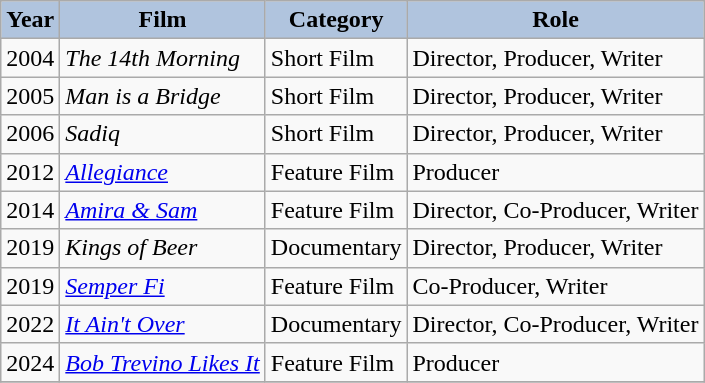<table class="wikitable">
<tr>
<th style="background:#B0C4DE;">Year</th>
<th style="background:#B0C4DE;">Film</th>
<th style="background:#B0C4DE;">Category</th>
<th style="background:#B0C4DE;">Role</th>
</tr>
<tr>
<td>2004</td>
<td><em>The 14th Morning</em></td>
<td>Short Film</td>
<td>Director, Producer, Writer</td>
</tr>
<tr>
<td>2005</td>
<td><em>Man is a Bridge</em></td>
<td>Short Film</td>
<td>Director, Producer, Writer</td>
</tr>
<tr>
<td>2006</td>
<td><em>Sadiq</em></td>
<td>Short Film</td>
<td>Director, Producer, Writer</td>
</tr>
<tr>
<td>2012</td>
<td><em><a href='#'>Allegiance</a></em></td>
<td>Feature Film</td>
<td>Producer</td>
</tr>
<tr>
<td>2014</td>
<td><em><a href='#'>Amira & Sam</a></em></td>
<td>Feature Film</td>
<td>Director, Co-Producer, Writer</td>
</tr>
<tr>
<td>2019</td>
<td><em>Kings of Beer</em></td>
<td>Documentary</td>
<td>Director, Producer, Writer</td>
</tr>
<tr>
<td>2019</td>
<td><em><a href='#'>Semper Fi</a></em></td>
<td>Feature Film</td>
<td>Co-Producer, Writer</td>
</tr>
<tr>
<td>2022</td>
<td><em><a href='#'>It Ain't Over</a></em></td>
<td>Documentary</td>
<td>Director, Co-Producer, Writer</td>
</tr>
<tr>
<td>2024</td>
<td><em><a href='#'>Bob Trevino Likes It</a></em></td>
<td>Feature Film</td>
<td>Producer</td>
</tr>
<tr>
</tr>
</table>
